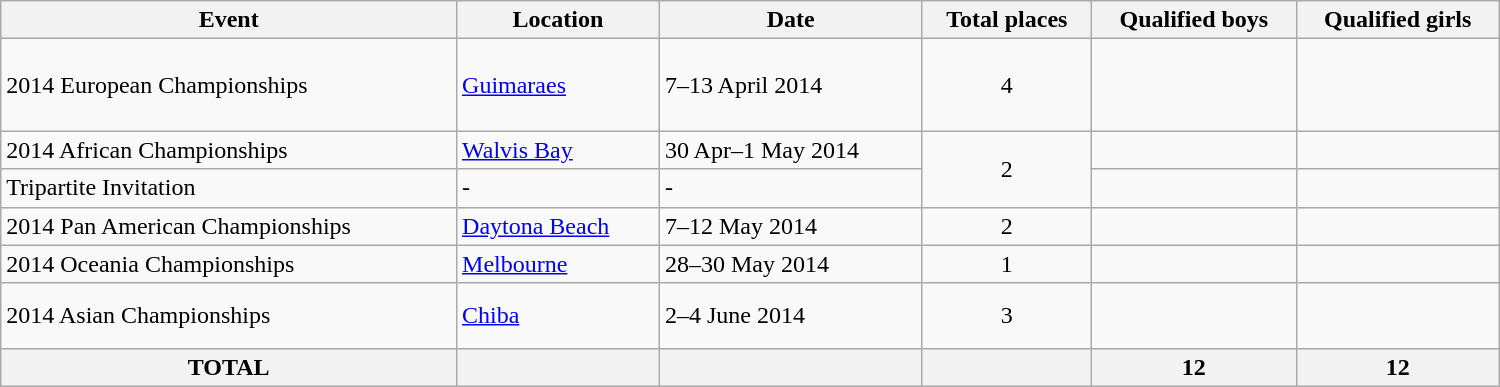<table class="wikitable"  width=1000>
<tr>
<th>Event</th>
<th>Location</th>
<th>Date</th>
<th>Total places</th>
<th>Qualified boys</th>
<th>Qualified girls</th>
</tr>
<tr>
<td>2014 European Championships</td>
<td> <a href='#'>Guimaraes</a></td>
<td>7–13 April 2014</td>
<td align="center">4</td>
<td><br><br><br></td>
<td><br><br><br></td>
</tr>
<tr>
<td>2014 African Championships</td>
<td> <a href='#'>Walvis Bay</a></td>
<td>30 Apr–1 May 2014</td>
<td rowspan=2 align="center">2</td>
<td><br></td>
<td valign=top></td>
</tr>
<tr>
<td>Tripartite Invitation</td>
<td>-</td>
<td>-</td>
<td></td>
<td></td>
</tr>
<tr>
<td>2014 Pan American Championships</td>
<td> <a href='#'>Daytona Beach</a></td>
<td>7–12 May 2014</td>
<td align="center">2</td>
<td><br></td>
<td><br></td>
</tr>
<tr>
<td>2014 Oceania Championships</td>
<td> <a href='#'>Melbourne</a></td>
<td>28–30 May 2014</td>
<td align="center">1</td>
<td></td>
<td></td>
</tr>
<tr>
<td>2014 Asian Championships</td>
<td> <a href='#'>Chiba</a></td>
<td>2–4 June 2014</td>
<td align="center">3</td>
<td><br><br></td>
<td><br><br></td>
</tr>
<tr>
<th>TOTAL</th>
<th></th>
<th></th>
<th></th>
<th>12</th>
<th>12</th>
</tr>
</table>
